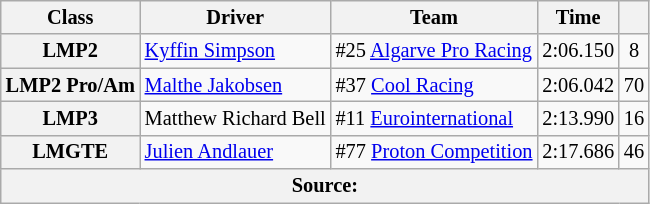<table class="wikitable" style="font-size:85%;">
<tr>
<th>Class</th>
<th>Driver</th>
<th>Team</th>
<th>Time</th>
<th></th>
</tr>
<tr>
<th>LMP2</th>
<td> <a href='#'>Kyffin Simpson</a></td>
<td> #25 <a href='#'>Algarve Pro Racing</a></td>
<td>2:06.150</td>
<td align="center">8</td>
</tr>
<tr>
<th>LMP2 Pro/Am</th>
<td> <a href='#'>Malthe Jakobsen</a></td>
<td> #37 <a href='#'>Cool Racing</a></td>
<td>2:06.042</td>
<td align="center">70</td>
</tr>
<tr>
<th>LMP3</th>
<td> Matthew Richard Bell</td>
<td> #11 <a href='#'>Eurointernational</a></td>
<td>2:13.990</td>
<td align="center">16</td>
</tr>
<tr>
<th>LMGTE</th>
<td> <a href='#'>Julien Andlauer</a></td>
<td> #77 <a href='#'>Proton Competition</a></td>
<td>2:17.686</td>
<td align="center">46</td>
</tr>
<tr>
<th colspan="5">Source:</th>
</tr>
</table>
